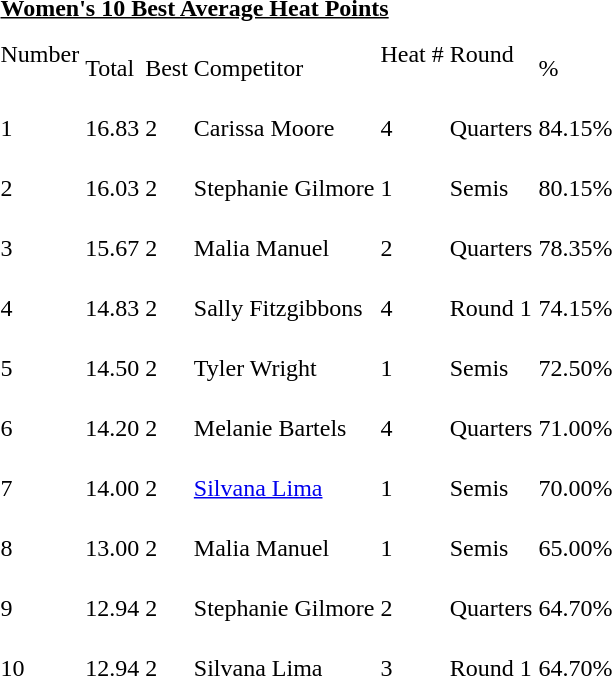<table class="MsoNormalTable">
<tr>
<td colspan="8"><br><strong><u>Women's 10 Best Average Heat Points</u></strong></td>
</tr>
<tr>
<td>Number</td>
<td><br>Total</td>
<td><br>Best</td>
<td><br>Competitor</td>
<td>Heat #</td>
<td>Round</td>
<td><br>%</td>
<td></td>
</tr>
<tr>
<td><br>1</td>
<td><br>16.83</td>
<td><br>2</td>
<td><br>Carissa  Moore</td>
<td><br>4</td>
<td><br>Quarters</td>
<td><br>84.15%</td>
<td></td>
</tr>
<tr>
<td><br>2</td>
<td><br>16.03</td>
<td><br>2</td>
<td><br>Stephanie  Gilmore</td>
<td><br>1</td>
<td><br>Semis</td>
<td><br>80.15%</td>
<td></td>
</tr>
<tr>
<td><br>3</td>
<td><br>15.67</td>
<td><br>2</td>
<td><br>Malia  Manuel</td>
<td><br>2</td>
<td><br>Quarters</td>
<td><br>78.35%</td>
<td></td>
</tr>
<tr>
<td><br>4</td>
<td><br>14.83</td>
<td><br>2</td>
<td><br>Sally  Fitzgibbons</td>
<td><br>4</td>
<td><br>Round  1</td>
<td><br>74.15%</td>
<td></td>
</tr>
<tr>
<td><br>5</td>
<td><br>14.50</td>
<td><br>2</td>
<td><br>Tyler  Wright</td>
<td><br>1</td>
<td><br>Semis</td>
<td><br>72.50%</td>
<td></td>
</tr>
<tr>
<td><br>6</td>
<td><br>14.20</td>
<td><br>2</td>
<td><br>Melanie  Bartels</td>
<td><br>4</td>
<td><br>Quarters</td>
<td><br>71.00%</td>
<td></td>
</tr>
<tr>
<td><br>7</td>
<td><br>14.00</td>
<td><br>2</td>
<td><br><a href='#'>Silvana Lima</a></td>
<td><br>1</td>
<td><br>Semis</td>
<td><br>70.00%</td>
<td></td>
</tr>
<tr>
<td><br>8</td>
<td><br>13.00</td>
<td><br>2</td>
<td><br>Malia  Manuel</td>
<td><br>1</td>
<td><br>Semis</td>
<td><br>65.00%</td>
<td></td>
</tr>
<tr>
<td><br>9</td>
<td><br>12.94</td>
<td><br>2</td>
<td><br>Stephanie  Gilmore</td>
<td><br>2</td>
<td><br>Quarters</td>
<td><br>64.70%</td>
<td></td>
</tr>
<tr>
<td><br>10</td>
<td><br>12.94</td>
<td><br>2</td>
<td><br>Silvana  Lima</td>
<td><br>3</td>
<td><br>Round  1</td>
<td><br>64.70%</td>
<td></td>
</tr>
</table>
